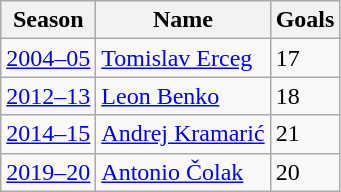<table class="wikitable">
<tr>
<th>Season</th>
<th>Name</th>
<th>Goals</th>
</tr>
<tr>
<td><a href='#'>2004–05</a></td>
<td> <a href='#'>Tomislav Erceg</a></td>
<td>17</td>
</tr>
<tr>
<td><a href='#'>2012–13</a></td>
<td> <a href='#'>Leon Benko</a></td>
<td>18</td>
</tr>
<tr>
<td><a href='#'>2014–15</a></td>
<td> <a href='#'>Andrej Kramarić</a></td>
<td>21</td>
</tr>
<tr>
<td><a href='#'>2019–20</a></td>
<td> <a href='#'>Antonio Čolak</a></td>
<td>20</td>
</tr>
</table>
